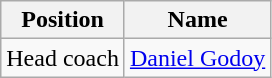<table class="wikitable">
<tr>
<th>Position</th>
<th>Name</th>
</tr>
<tr>
<td>Head coach</td>
<td> <a href='#'>Daniel Godoy</a></td>
</tr>
</table>
